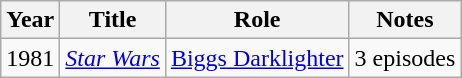<table class="wikitable sortable">
<tr>
<th>Year</th>
<th>Title</th>
<th>Role</th>
<th>Notes</th>
</tr>
<tr>
<td>1981</td>
<td><a href='#'><em>Star Wars</em></a></td>
<td><a href='#'>Biggs Darklighter</a></td>
<td>3 episodes</td>
</tr>
</table>
